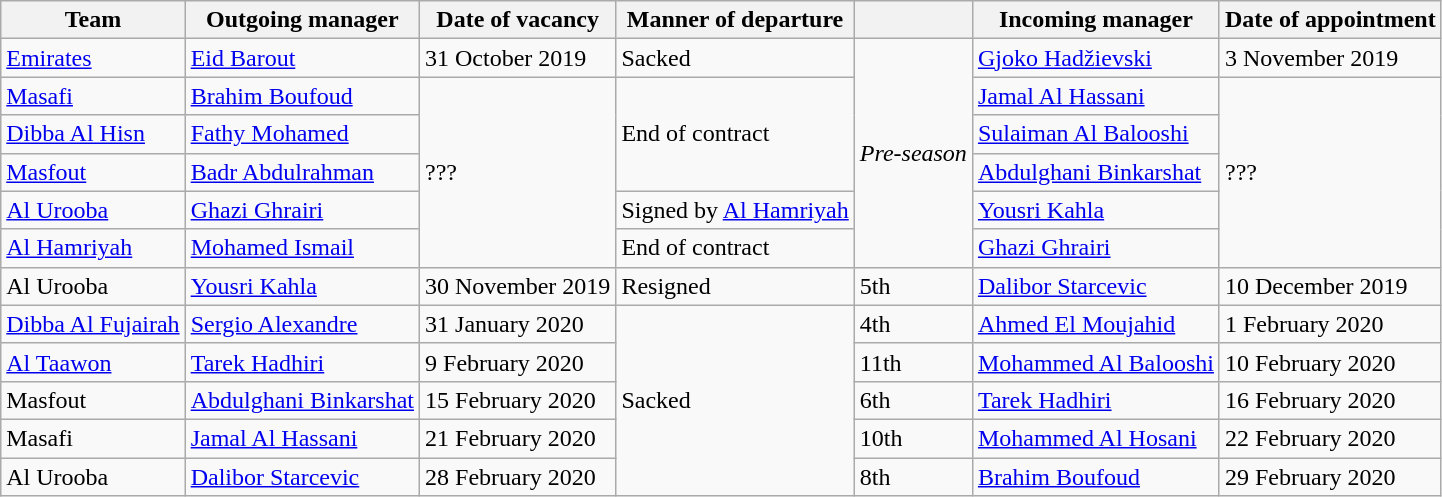<table class="wikitable">
<tr>
<th>Team</th>
<th>Outgoing manager</th>
<th>Date of vacancy</th>
<th>Manner of departure</th>
<th></th>
<th>Incoming manager</th>
<th>Date of appointment</th>
</tr>
<tr>
<td><a href='#'>Emirates</a></td>
<td> <a href='#'>Eid Barout</a></td>
<td>31 October 2019</td>
<td>Sacked</td>
<td rowspan=6><em>Pre-season</em></td>
<td> <a href='#'>Gjoko Hadžievski</a></td>
<td>3 November 2019</td>
</tr>
<tr>
<td><a href='#'>Masafi</a></td>
<td> <a href='#'>Brahim Boufoud</a></td>
<td rowspan=5>???</td>
<td rowspan=3>End of contract</td>
<td> <a href='#'>Jamal Al Hassani</a></td>
<td rowspan=5>???</td>
</tr>
<tr>
<td><a href='#'>Dibba Al Hisn</a></td>
<td> <a href='#'>Fathy Mohamed</a></td>
<td> <a href='#'>Sulaiman Al Balooshi</a></td>
</tr>
<tr>
<td><a href='#'>Masfout</a></td>
<td> <a href='#'>Badr Abdulrahman</a></td>
<td> <a href='#'>Abdulghani Binkarshat</a></td>
</tr>
<tr>
<td><a href='#'>Al Urooba</a></td>
<td> <a href='#'>Ghazi Ghrairi</a></td>
<td>Signed by  <a href='#'>Al Hamriyah</a></td>
<td> <a href='#'>Yousri Kahla</a></td>
</tr>
<tr>
<td><a href='#'>Al Hamriyah</a></td>
<td> <a href='#'>Mohamed Ismail</a></td>
<td>End of contract</td>
<td> <a href='#'>Ghazi Ghrairi</a></td>
</tr>
<tr>
<td>Al Urooba</td>
<td> <a href='#'>Yousri Kahla</a></td>
<td>30 November 2019</td>
<td>Resigned</td>
<td>5th</td>
<td> <a href='#'>Dalibor Starcevic</a></td>
<td>10 December 2019</td>
</tr>
<tr>
<td><a href='#'>Dibba Al Fujairah</a></td>
<td> <a href='#'>Sergio Alexandre</a></td>
<td>31 January 2020</td>
<td rowspan=5>Sacked</td>
<td>4th</td>
<td> <a href='#'>Ahmed El Moujahid</a></td>
<td>1 February 2020</td>
</tr>
<tr>
<td><a href='#'>Al Taawon</a></td>
<td> <a href='#'>Tarek Hadhiri</a></td>
<td>9 February 2020</td>
<td>11th</td>
<td> <a href='#'>Mohammed Al Balooshi</a></td>
<td>10 February 2020</td>
</tr>
<tr>
<td>Masfout</td>
<td> <a href='#'>Abdulghani Binkarshat</a></td>
<td>15 February 2020</td>
<td>6th</td>
<td> <a href='#'>Tarek Hadhiri</a></td>
<td>16 February 2020</td>
</tr>
<tr>
<td>Masafi</td>
<td> <a href='#'>Jamal Al Hassani</a></td>
<td>21 February 2020</td>
<td>10th</td>
<td> <a href='#'>Mohammed Al Hosani</a></td>
<td>22 February 2020</td>
</tr>
<tr>
<td>Al Urooba</td>
<td> <a href='#'>Dalibor Starcevic</a></td>
<td>28 February 2020</td>
<td>8th</td>
<td> <a href='#'>Brahim Boufoud</a></td>
<td>29 February 2020</td>
</tr>
</table>
